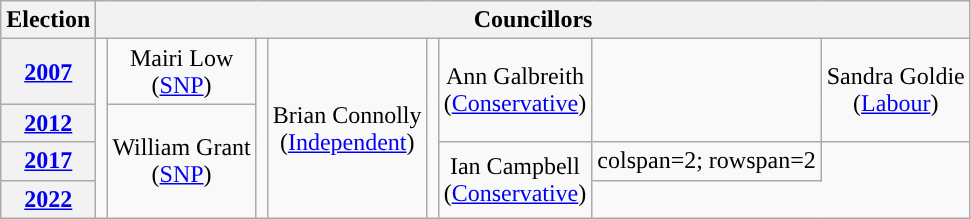<table class="wikitable" style="text-align:center">
<tr>
<th>Election</th>
<th colspan=8>Councillors</th>
</tr>
<tr>
<th><a href='#'>2007</a></th>
<td rowspan=4; style="background-color: "></td>
<td>Mairi Low<br>(<a href='#'>SNP</a>)</td>
<td rowspan=4; style="background-color: "></td>
<td rowspan=4>Brian Connolly<br>(<a href='#'>Independent</a>)</td>
<td rowspan=4; style="background-color: "></td>
<td rowspan=2>Ann Galbreith<br>(<a href='#'>Conservative</a>)</td>
<td rowspan=2; style="background-color: "></td>
<td rowspan=2>Sandra Goldie<br>(<a href='#'>Labour</a>)</td>
</tr>
<tr>
<th><a href='#'>2012</a></th>
<td rowspan=3>William Grant<br>(<a href='#'>SNP</a>)</td>
</tr>
<tr>
<th><a href='#'>2017</a></th>
<td rowspan=2>Ian Campbell<br>(<a href='#'>Conservative</a>)</td>
<td>colspan=2; rowspan=2 </td>
</tr>
<tr>
<th><a href='#'>2022</a></th>
</tr>
</table>
